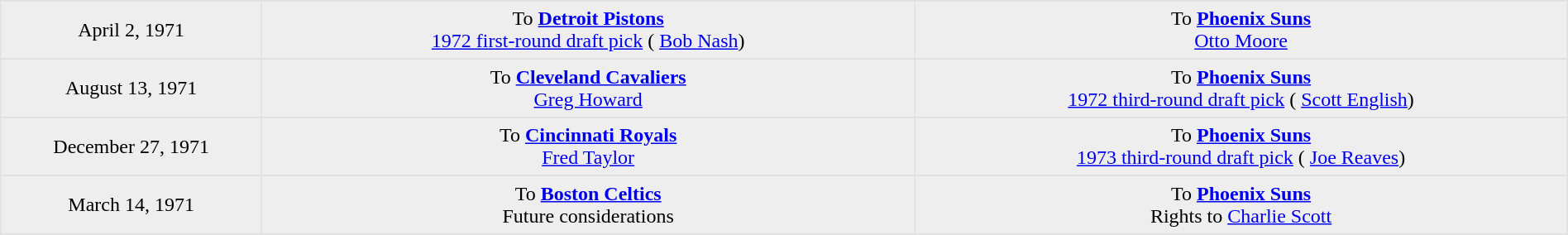<table border=1 style="border-collapse:collapse; text-align: center; width: 100%" bordercolor="#DFDFDF"  cellpadding="5">
<tr>
</tr>
<tr bgcolor="eeeeee">
<td style="width:12%">April 2, 1971</td>
<td style="width:30%" valign="top">To <strong><a href='#'>Detroit Pistons</a></strong><br><a href='#'>1972 first-round draft pick</a> ( <a href='#'>Bob Nash</a>)</td>
<td style="width:30%" valign="top">To <strong><a href='#'>Phoenix Suns</a></strong><br> <a href='#'>Otto Moore</a></td>
</tr>
<tr>
</tr>
<tr bgcolor="eeeeee">
<td style="width:12%">August 13, 1971</td>
<td style="width:30%" valign="top">To <strong><a href='#'>Cleveland Cavaliers</a></strong><br> <a href='#'>Greg Howard</a></td>
<td style="width:30%" valign="top">To <strong><a href='#'>Phoenix Suns</a></strong><br><a href='#'>1972 third-round draft pick</a> ( <a href='#'>Scott English</a>)</td>
</tr>
<tr>
</tr>
<tr bgcolor="eeeeee">
<td style="width:12%">December 27, 1971</td>
<td style="width:30%" valign="top">To <strong><a href='#'>Cincinnati Royals</a></strong><br> <a href='#'>Fred Taylor</a></td>
<td style="width:30%" valign="top">To <strong><a href='#'>Phoenix Suns</a></strong><br><a href='#'>1973 third-round draft pick</a> ( <a href='#'>Joe Reaves</a>)</td>
</tr>
<tr>
</tr>
<tr bgcolor="eeeeee">
<td style="width:12%">March 14, 1971</td>
<td style="width:30%" valign="top">To <strong><a href='#'>Boston Celtics</a></strong><br>Future considerations</td>
<td style="width:30%" valign="top">To <strong><a href='#'>Phoenix Suns</a></strong><br>Rights to  <a href='#'>Charlie Scott</a></td>
</tr>
<tr>
</tr>
</table>
